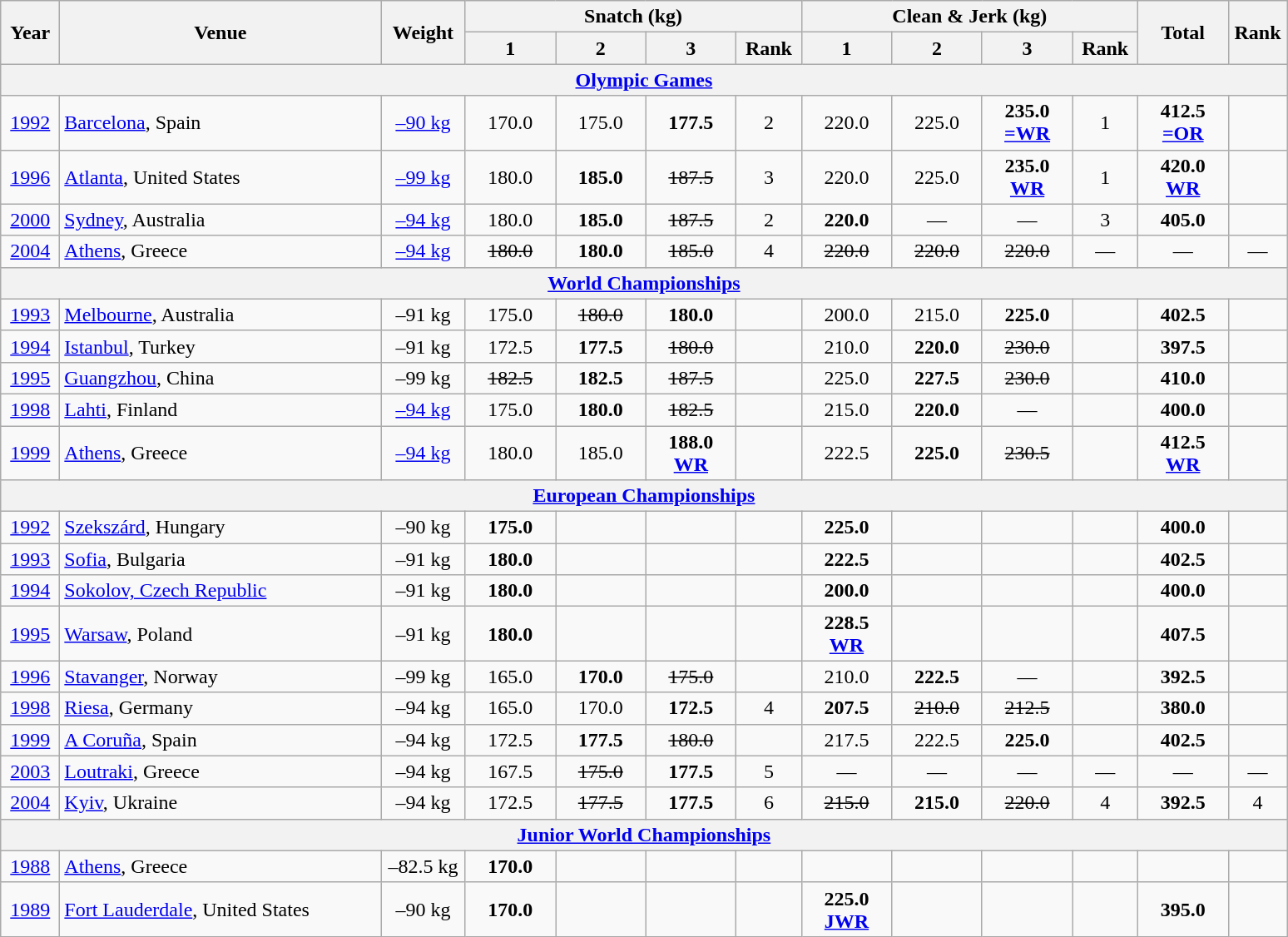<table class = "wikitable" style="text-align:center;">
<tr>
<th rowspan=2 width=40>Year</th>
<th rowspan=2 width=250>Venue</th>
<th rowspan=2 width=60>Weight</th>
<th colspan=4>Snatch (kg)</th>
<th colspan=4>Clean & Jerk (kg)</th>
<th rowspan=2 width=65>Total</th>
<th rowspan=2 width=40>Rank</th>
</tr>
<tr>
<th width=65>1</th>
<th width=65>2</th>
<th width=65>3</th>
<th width=45>Rank</th>
<th width=65>1</th>
<th width=65>2</th>
<th width=65>3</th>
<th width=45>Rank</th>
</tr>
<tr>
<th colspan=13><a href='#'>Olympic Games</a></th>
</tr>
<tr>
<td><a href='#'>1992</a></td>
<td align=left> <a href='#'>Barcelona</a>, Spain</td>
<td><a href='#'>–90 kg</a></td>
<td>170.0</td>
<td>175.0</td>
<td><strong>177.5</strong></td>
<td>2</td>
<td>220.0</td>
<td>225.0</td>
<td><strong>235.0 <a href='#'>=WR</a></strong></td>
<td>1</td>
<td><strong>412.5 <a href='#'>=OR</a></strong></td>
<td></td>
</tr>
<tr>
<td><a href='#'>1996</a></td>
<td align=left> <a href='#'>Atlanta</a>, United States</td>
<td><a href='#'>–99 kg</a></td>
<td>180.0</td>
<td><strong>185.0</strong></td>
<td><s>187.5</s></td>
<td>3</td>
<td>220.0</td>
<td>225.0</td>
<td><strong>235.0 <a href='#'>WR</a></strong></td>
<td>1</td>
<td><strong>420.0 <a href='#'>WR</a></strong></td>
<td></td>
</tr>
<tr>
<td><a href='#'>2000</a></td>
<td align=left> <a href='#'>Sydney</a>, Australia</td>
<td><a href='#'>–94 kg</a></td>
<td>180.0</td>
<td><strong>185.0</strong></td>
<td><s>187.5</s></td>
<td>2</td>
<td><strong>220.0</strong></td>
<td>—</td>
<td>—</td>
<td>3</td>
<td><strong>405.0</strong></td>
<td></td>
</tr>
<tr>
<td><a href='#'>2004</a></td>
<td align=left> <a href='#'>Athens</a>, Greece</td>
<td><a href='#'>–94 kg</a></td>
<td><s>180.0</s></td>
<td><strong>180.0</strong></td>
<td><s>185.0</s></td>
<td>4</td>
<td><s>220.0</s></td>
<td><s>220.0</s></td>
<td><s>220.0</s></td>
<td>—</td>
<td>—</td>
<td>—</td>
</tr>
<tr>
<th colspan=13><a href='#'>World Championships</a></th>
</tr>
<tr>
<td><a href='#'>1993</a></td>
<td align=left> <a href='#'>Melbourne</a>, Australia</td>
<td>–91 kg</td>
<td>175.0</td>
<td><s>180.0</s></td>
<td><strong>180.0</strong></td>
<td></td>
<td>200.0</td>
<td>215.0</td>
<td><strong>225.0</strong></td>
<td></td>
<td><strong>402.5</strong></td>
<td></td>
</tr>
<tr>
<td><a href='#'>1994</a></td>
<td align=left> <a href='#'>Istanbul</a>, Turkey</td>
<td>–91 kg</td>
<td>172.5</td>
<td><strong>177.5</strong></td>
<td><s>180.0</s></td>
<td></td>
<td>210.0</td>
<td><strong>220.0</strong></td>
<td><s>230.0</s></td>
<td></td>
<td><strong>397.5</strong></td>
<td></td>
</tr>
<tr>
<td><a href='#'>1995</a></td>
<td align=left> <a href='#'>Guangzhou</a>, China</td>
<td>–99 kg</td>
<td><s>182.5</s></td>
<td><strong>182.5</strong></td>
<td><s>187.5</s></td>
<td></td>
<td>225.0</td>
<td><strong>227.5</strong></td>
<td><s>230.0</s></td>
<td></td>
<td><strong>410.0</strong></td>
<td></td>
</tr>
<tr>
<td><a href='#'>1998</a></td>
<td align=left> <a href='#'>Lahti</a>, Finland</td>
<td><a href='#'>–94 kg</a></td>
<td>175.0</td>
<td><strong>180.0</strong></td>
<td><s>182.5</s></td>
<td></td>
<td>215.0</td>
<td><strong>220.0</strong></td>
<td>—</td>
<td></td>
<td><strong>400.0</strong></td>
<td></td>
</tr>
<tr>
<td><a href='#'>1999</a></td>
<td align=left> <a href='#'>Athens</a>, Greece</td>
<td><a href='#'>–94 kg</a></td>
<td>180.0</td>
<td>185.0</td>
<td><strong>188.0 <a href='#'>WR</a></strong></td>
<td></td>
<td>222.5</td>
<td><strong>225.0</strong></td>
<td><s>230.5</s></td>
<td></td>
<td><strong>412.5 <a href='#'>WR</a></strong></td>
<td></td>
</tr>
<tr>
<th colspan=13><a href='#'>European Championships</a></th>
</tr>
<tr>
<td><a href='#'>1992</a></td>
<td align=left> <a href='#'>Szekszárd</a>, Hungary</td>
<td>–90 kg</td>
<td><strong>175.0</strong></td>
<td></td>
<td></td>
<td></td>
<td><strong>225.0</strong></td>
<td></td>
<td></td>
<td></td>
<td><strong>400.0</strong></td>
<td></td>
</tr>
<tr>
<td><a href='#'>1993</a></td>
<td align=left> <a href='#'>Sofia</a>, Bulgaria</td>
<td>–91 kg</td>
<td><strong>180.0</strong></td>
<td></td>
<td></td>
<td></td>
<td><strong>222.5</strong></td>
<td></td>
<td></td>
<td></td>
<td><strong>402.5</strong></td>
<td></td>
</tr>
<tr>
<td><a href='#'>1994</a></td>
<td align=left> <a href='#'>Sokolov, Czech Republic</a></td>
<td>–91 kg</td>
<td><strong>180.0</strong></td>
<td></td>
<td></td>
<td></td>
<td><strong>200.0</strong></td>
<td></td>
<td></td>
<td></td>
<td><strong>400.0</strong></td>
<td></td>
</tr>
<tr>
<td><a href='#'>1995</a></td>
<td align=left> <a href='#'>Warsaw</a>, Poland</td>
<td>–91 kg</td>
<td><strong>180.0</strong></td>
<td></td>
<td></td>
<td></td>
<td><strong>228.5 <a href='#'>WR</a></strong></td>
<td></td>
<td></td>
<td></td>
<td><strong>407.5</strong></td>
<td></td>
</tr>
<tr>
<td><a href='#'>1996</a></td>
<td align=left> <a href='#'>Stavanger</a>, Norway</td>
<td>–99 kg</td>
<td>165.0</td>
<td><strong>170.0</strong></td>
<td><s>175.0</s></td>
<td></td>
<td>210.0</td>
<td><strong>222.5</strong></td>
<td>—</td>
<td></td>
<td><strong>392.5</strong></td>
<td></td>
</tr>
<tr>
<td><a href='#'>1998</a></td>
<td align=left> <a href='#'>Riesa</a>, Germany</td>
<td>–94 kg</td>
<td>165.0</td>
<td>170.0</td>
<td><strong>172.5</strong></td>
<td>4</td>
<td><strong>207.5</strong></td>
<td><s>210.0</s></td>
<td><s>212.5</s></td>
<td></td>
<td><strong>380.0</strong></td>
<td></td>
</tr>
<tr>
<td><a href='#'>1999</a></td>
<td align=left> <a href='#'>A Coruña</a>, Spain</td>
<td>–94 kg</td>
<td>172.5</td>
<td><strong>177.5</strong></td>
<td><s>180.0</s></td>
<td></td>
<td>217.5</td>
<td>222.5</td>
<td><strong>225.0</strong></td>
<td></td>
<td><strong>402.5</strong></td>
<td></td>
</tr>
<tr>
<td><a href='#'>2003</a></td>
<td align=left> <a href='#'>Loutraki</a>, Greece</td>
<td>–94 kg</td>
<td>167.5</td>
<td><s>175.0</s></td>
<td><strong>177.5</strong></td>
<td>5</td>
<td>—</td>
<td>—</td>
<td>—</td>
<td>—</td>
<td>—</td>
<td>—</td>
</tr>
<tr>
<td><a href='#'>2004</a></td>
<td align=left> <a href='#'>Kyiv</a>, Ukraine</td>
<td>–94 kg</td>
<td>172.5</td>
<td><s>177.5</s></td>
<td><strong>177.5</strong></td>
<td>6</td>
<td><s>215.0</s></td>
<td><strong>215.0</strong></td>
<td><s>220.0</s></td>
<td>4</td>
<td><strong>392.5</strong></td>
<td>4</td>
</tr>
<tr>
<th colspan=13><a href='#'>Junior World Championships</a></th>
</tr>
<tr>
<td><a href='#'>1988</a></td>
<td align=left> <a href='#'>Athens</a>, Greece</td>
<td>–82.5 kg</td>
<td><strong>170.0</strong></td>
<td></td>
<td></td>
<td></td>
<td></td>
<td></td>
<td></td>
<td></td>
<td></td>
<td></td>
</tr>
<tr>
<td><a href='#'>1989</a></td>
<td align=left> <a href='#'>Fort Lauderdale</a>, United States</td>
<td>–90 kg</td>
<td><strong>170.0</strong></td>
<td></td>
<td></td>
<td></td>
<td><strong>225.0 <a href='#'>JWR</a></strong></td>
<td></td>
<td></td>
<td></td>
<td><strong>395.0</strong></td>
<td></td>
</tr>
</table>
